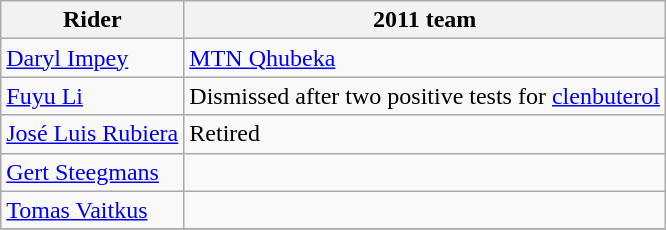<table class="wikitable">
<tr>
<th>Rider</th>
<th>2011 team</th>
</tr>
<tr>
<td><a href='#'>Daryl Impey</a></td>
<td><a href='#'>MTN Qhubeka</a></td>
</tr>
<tr>
<td><a href='#'>Fuyu Li</a></td>
<td>Dismissed after two positive tests for <a href='#'>clenbuterol</a></td>
</tr>
<tr>
<td><a href='#'>José Luis Rubiera</a></td>
<td>Retired</td>
</tr>
<tr>
<td><a href='#'>Gert Steegmans</a></td>
<td></td>
</tr>
<tr>
<td><a href='#'>Tomas Vaitkus</a></td>
<td></td>
</tr>
<tr>
</tr>
</table>
